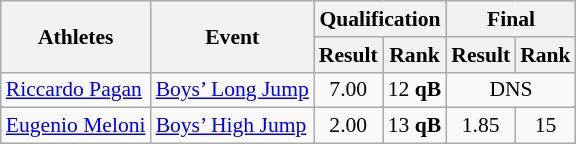<table class="wikitable" border="1" style="font-size:90%">
<tr>
<th rowspan=2>Athletes</th>
<th rowspan=2>Event</th>
<th colspan=2>Qualification</th>
<th colspan=2>Final</th>
</tr>
<tr>
<th>Result</th>
<th>Rank</th>
<th>Result</th>
<th>Rank</th>
</tr>
<tr>
<td><a href='#'>Riccardo Pagan</a></td>
<td><a href='#'>Boys’ Long Jump</a></td>
<td align=center>7.00</td>
<td align=center>12 <strong>qB</strong></td>
<td align=center colspan=2>DNS</td>
</tr>
<tr>
<td><a href='#'>Eugenio Meloni</a></td>
<td><a href='#'>Boys’ High Jump</a></td>
<td align=center>2.00</td>
<td align=center>13 <strong>qB</strong></td>
<td align=center>1.85</td>
<td align=center>15</td>
</tr>
</table>
